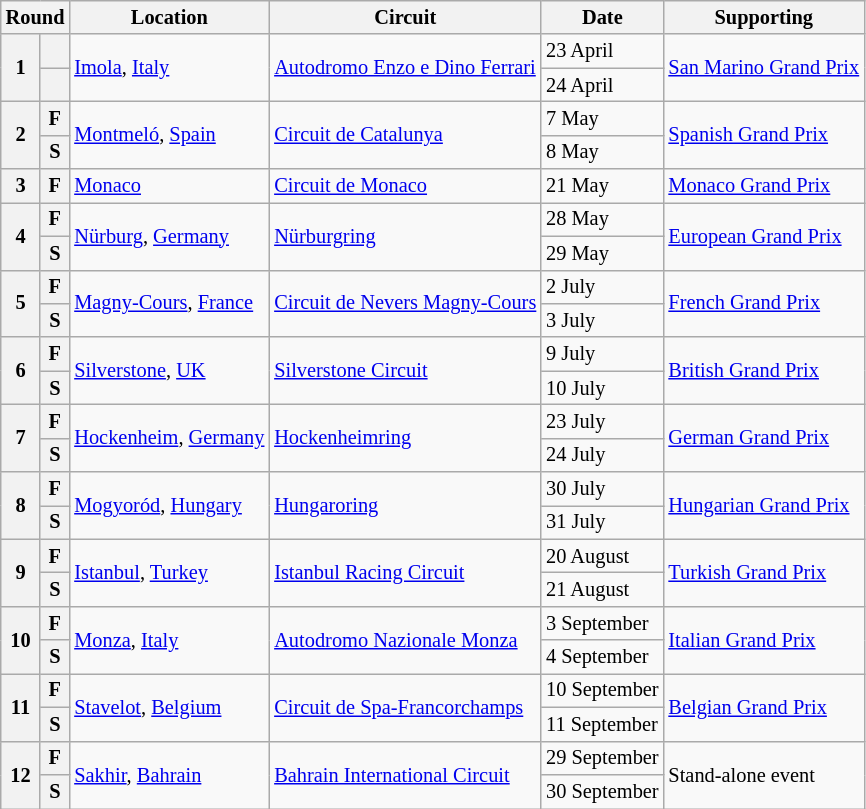<table class="wikitable" style="font-size: 85%;">
<tr>
<th colspan=2>Round</th>
<th>Location</th>
<th>Circuit</th>
<th>Date</th>
<th>Supporting</th>
</tr>
<tr>
<th rowspan=2>1</th>
<th></th>
<td rowspan=2> <a href='#'>Imola</a>, <a href='#'>Italy</a></td>
<td rowspan=2><a href='#'>Autodromo Enzo e Dino Ferrari</a></td>
<td>23 April</td>
<td rowspan=2><a href='#'>San Marino Grand Prix</a></td>
</tr>
<tr>
<th></th>
<td>24 April</td>
</tr>
<tr>
<th rowspan=2>2</th>
<th>F</th>
<td rowspan=2> <a href='#'>Montmeló</a>, <a href='#'>Spain</a></td>
<td rowspan=2><a href='#'>Circuit de Catalunya</a></td>
<td>7 May</td>
<td rowspan=2><a href='#'>Spanish Grand Prix</a></td>
</tr>
<tr>
<th>S</th>
<td>8 May</td>
</tr>
<tr>
<th>3</th>
<th>F</th>
<td> <a href='#'>Monaco</a></td>
<td><a href='#'>Circuit de Monaco</a></td>
<td>21 May</td>
<td><a href='#'>Monaco Grand Prix</a></td>
</tr>
<tr>
<th rowspan=2>4</th>
<th>F</th>
<td rowspan=2> <a href='#'>Nürburg</a>, <a href='#'>Germany</a></td>
<td rowspan=2><a href='#'>Nürburgring</a></td>
<td>28 May</td>
<td rowspan=2><a href='#'>European Grand Prix</a></td>
</tr>
<tr>
<th>S</th>
<td>29 May</td>
</tr>
<tr>
<th rowspan=2>5</th>
<th>F</th>
<td rowspan=2> <a href='#'>Magny-Cours</a>, <a href='#'>France</a></td>
<td rowspan=2><a href='#'>Circuit de Nevers Magny-Cours</a></td>
<td>2 July</td>
<td rowspan=2><a href='#'>French Grand Prix</a></td>
</tr>
<tr>
<th>S</th>
<td>3 July</td>
</tr>
<tr>
<th rowspan=2>6</th>
<th>F</th>
<td rowspan=2> <a href='#'>Silverstone</a>, <a href='#'>UK</a></td>
<td rowspan=2><a href='#'>Silverstone Circuit</a></td>
<td>9 July</td>
<td rowspan=2><a href='#'>British Grand Prix</a></td>
</tr>
<tr>
<th>S</th>
<td>10 July</td>
</tr>
<tr>
<th rowspan=2>7</th>
<th>F</th>
<td rowspan=2> <a href='#'>Hockenheim</a>, <a href='#'>Germany</a></td>
<td rowspan=2><a href='#'>Hockenheimring</a></td>
<td>23 July</td>
<td rowspan=2><a href='#'>German Grand Prix</a></td>
</tr>
<tr>
<th>S</th>
<td>24 July</td>
</tr>
<tr>
<th rowspan=2>8</th>
<th>F</th>
<td rowspan=2> <a href='#'>Mogyoród</a>, <a href='#'>Hungary</a></td>
<td rowspan=2><a href='#'>Hungaroring</a></td>
<td>30 July</td>
<td rowspan=2><a href='#'>Hungarian Grand Prix</a></td>
</tr>
<tr>
<th>S</th>
<td>31 July</td>
</tr>
<tr>
<th rowspan=2>9</th>
<th>F</th>
<td rowspan=2> <a href='#'>Istanbul</a>, <a href='#'>Turkey</a></td>
<td rowspan=2><a href='#'>Istanbul Racing Circuit</a></td>
<td>20 August</td>
<td rowspan=2><a href='#'>Turkish Grand Prix</a></td>
</tr>
<tr>
<th>S</th>
<td>21 August</td>
</tr>
<tr>
<th rowspan=2>10</th>
<th>F</th>
<td rowspan=2> <a href='#'>Monza</a>, <a href='#'>Italy</a></td>
<td rowspan=2><a href='#'>Autodromo Nazionale Monza</a></td>
<td>3 September</td>
<td rowspan=2><a href='#'>Italian Grand Prix</a></td>
</tr>
<tr>
<th>S</th>
<td>4 September</td>
</tr>
<tr>
<th rowspan=2>11</th>
<th>F</th>
<td rowspan=2> <a href='#'>Stavelot</a>, <a href='#'>Belgium</a></td>
<td rowspan=2><a href='#'>Circuit de Spa-Francorchamps</a></td>
<td>10 September</td>
<td rowspan=2><a href='#'>Belgian Grand Prix</a></td>
</tr>
<tr>
<th>S</th>
<td>11 September</td>
</tr>
<tr>
<th rowspan=2>12</th>
<th>F</th>
<td rowspan=2> <a href='#'>Sakhir</a>, <a href='#'>Bahrain</a></td>
<td rowspan=2><a href='#'>Bahrain International Circuit</a></td>
<td>29 September</td>
<td rowspan=2>Stand-alone event</td>
</tr>
<tr>
<th>S</th>
<td>30 September</td>
</tr>
</table>
